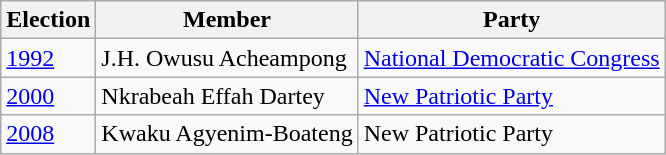<table class="wikitable">
<tr>
<th>Election</th>
<th>Member</th>
<th>Party</th>
</tr>
<tr>
<td><a href='#'>1992</a></td>
<td>J.H. Owusu Acheampong</td>
<td><a href='#'>National Democratic Congress</a></td>
</tr>
<tr>
<td><a href='#'>2000</a></td>
<td>Nkrabeah Effah Dartey</td>
<td><a href='#'>New Patriotic Party</a></td>
</tr>
<tr>
<td><a href='#'>2008</a></td>
<td>Kwaku Agyenim-Boateng</td>
<td>New Patriotic Party</td>
</tr>
</table>
